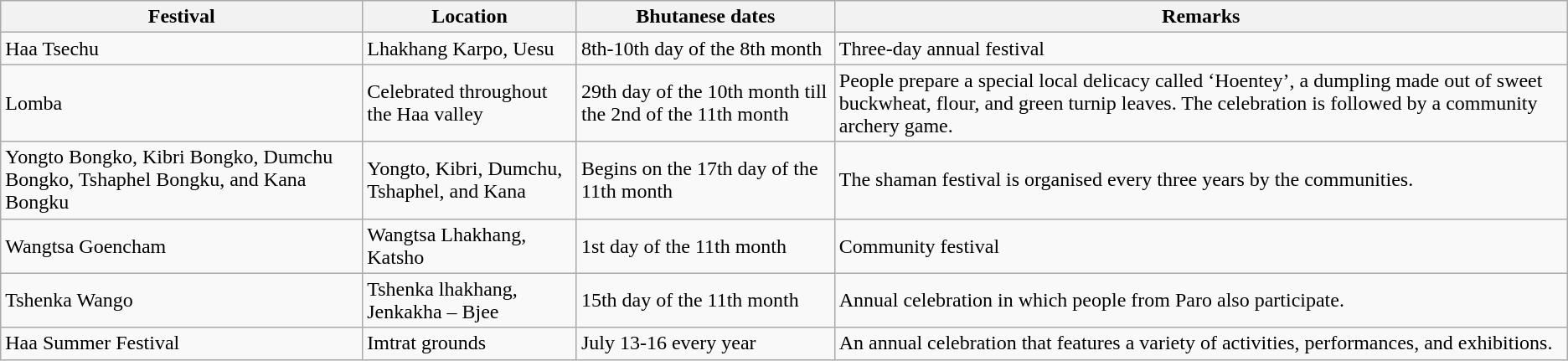<table class="wikitable">
<tr>
<th>Festival</th>
<th>Location</th>
<th>Bhutanese dates</th>
<th>Remarks</th>
</tr>
<tr>
<td>Haa Tsechu</td>
<td>Lhakhang Karpo, Uesu</td>
<td>8th-10th day of the 8th month</td>
<td>Three-day annual festival</td>
</tr>
<tr>
<td>Lomba</td>
<td>Celebrated throughout the Haa valley</td>
<td>29th day of the 10th month till the 2nd of the 11th month</td>
<td>People prepare a special local delicacy called ‘Hoentey’, a dumpling made out of sweet buckwheat, flour, and green turnip leaves. The celebration is followed by a community archery game.</td>
</tr>
<tr>
<td>Yongto Bongko, Kibri Bongko, Dumchu Bongko, Tshaphel Bongku, and Kana Bongku</td>
<td>Yongto, Kibri, Dumchu, Tshaphel, and Kana</td>
<td>Begins on the 17th day of the 11th month</td>
<td>The shaman festival is organised every three years by the communities.</td>
</tr>
<tr>
<td>Wangtsa Goencham</td>
<td>Wangtsa Lhakhang, Katsho</td>
<td>1st day of the 11th month</td>
<td>Community festival</td>
</tr>
<tr>
<td>Tshenka Wango</td>
<td>Tshenka lhakhang, Jenkakha – Bjee</td>
<td>15th day of the 11th month</td>
<td>Annual celebration in which people from Paro also participate.</td>
</tr>
<tr>
<td>Haa Summer Festival</td>
<td>Imtrat grounds</td>
<td>July 13-16 every year</td>
<td>An annual celebration that features a variety of activities, performances, and exhibitions.</td>
</tr>
</table>
